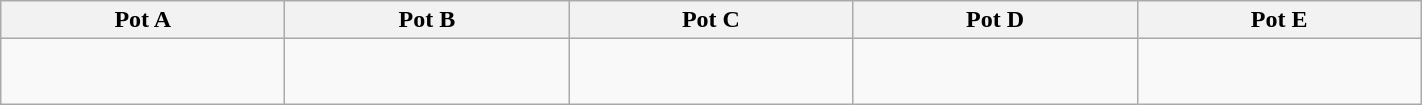<table class="wikitable" width=75%>
<tr>
<th width=20%>Pot A</th>
<th width=20%>Pot B</th>
<th width=20%>Pot C</th>
<th width=20%>Pot D</th>
<th width=20%>Pot E</th>
</tr>
<tr>
<td><br><br>
</td>
<td><br><br>
</td>
<td><br><br>
</td>
<td><br><br>
</td>
<td><br><br>
</td>
</tr>
</table>
